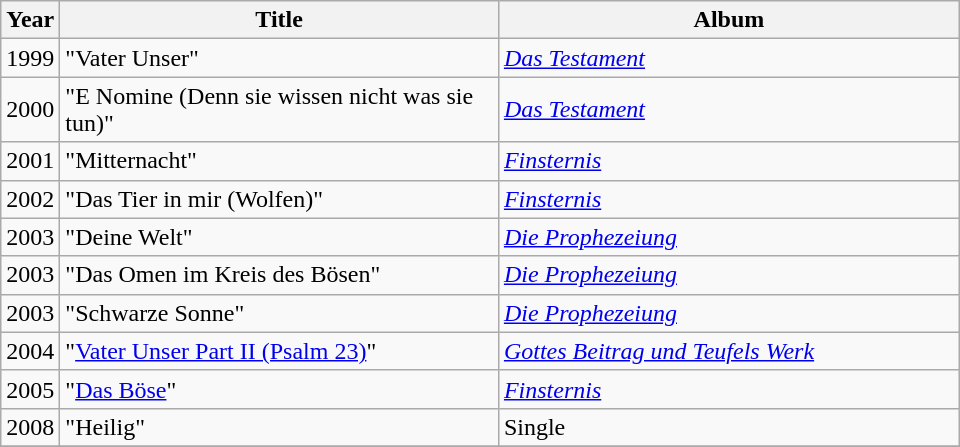<table class="wikitable">
<tr>
<th width="30">Year</th>
<th width="285">Title</th>
<th width="300">Album</th>
</tr>
<tr>
<td>1999</td>
<td>"Vater Unser"</td>
<td><em><a href='#'>Das Testament</a></em></td>
</tr>
<tr>
<td>2000</td>
<td>"E Nomine (Denn sie wissen nicht was sie tun)"</td>
<td><em><a href='#'>Das Testament</a></em></td>
</tr>
<tr>
<td>2001</td>
<td>"Mitternacht"</td>
<td><em><a href='#'>Finsternis</a></em></td>
</tr>
<tr>
<td>2002</td>
<td>"Das Tier in mir (Wolfen)"</td>
<td><em><a href='#'>Finsternis</a></em></td>
</tr>
<tr>
<td>2003</td>
<td>"Deine Welt"</td>
<td><em><a href='#'>Die Prophezeiung</a></em></td>
</tr>
<tr>
<td>2003</td>
<td>"Das Omen im Kreis des Bösen"</td>
<td><em><a href='#'>Die Prophezeiung</a></em></td>
</tr>
<tr>
<td>2003</td>
<td>"Schwarze Sonne"</td>
<td><em><a href='#'>Die Prophezeiung</a></em></td>
</tr>
<tr>
<td>2004</td>
<td>"<a href='#'>Vater Unser Part II (Psalm 23)</a>"</td>
<td><em><a href='#'>Gottes Beitrag und Teufels Werk</a></em></td>
</tr>
<tr>
<td>2005</td>
<td>"<a href='#'>Das Böse</a>"</td>
<td><em><a href='#'>Finsternis</a></em></td>
</tr>
<tr>
<td>2008</td>
<td>"Heilig"</td>
<td>Single</td>
</tr>
<tr>
</tr>
</table>
